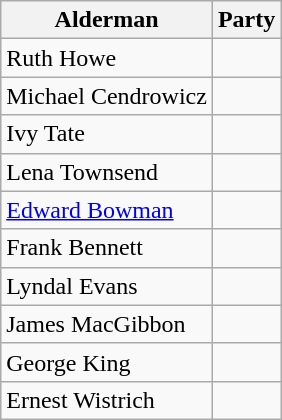<table class="wikitable">
<tr>
<th>Alderman</th>
<th colspan="2">Party</th>
</tr>
<tr>
<td>Ruth Howe</td>
<td></td>
</tr>
<tr>
<td>Michael Cendrowicz</td>
<td></td>
</tr>
<tr>
<td>Ivy Tate</td>
<td></td>
</tr>
<tr>
<td>Lena Townsend</td>
<td></td>
</tr>
<tr>
<td><a href='#'>Edward Bowman</a></td>
<td></td>
</tr>
<tr>
<td>Frank Bennett</td>
<td></td>
</tr>
<tr>
<td>Lyndal Evans</td>
<td></td>
</tr>
<tr>
<td>James MacGibbon</td>
<td></td>
</tr>
<tr>
<td>George King</td>
<td></td>
</tr>
<tr>
<td>Ernest Wistrich</td>
<td></td>
</tr>
</table>
